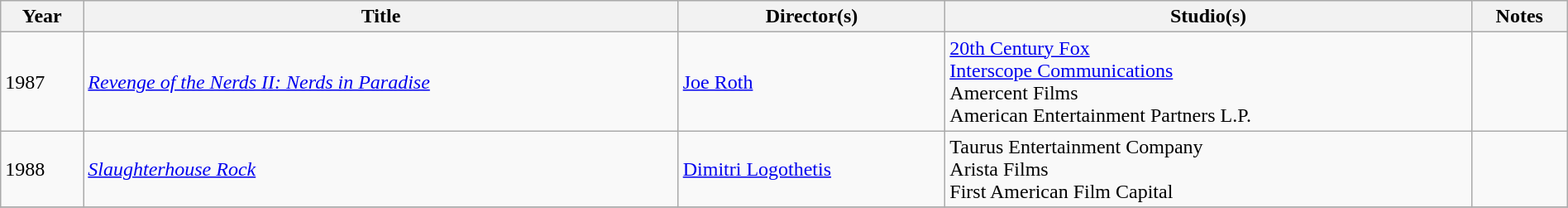<table class="wikitable sortable" width=100%>
<tr>
<th>Year</th>
<th>Title</th>
<th>Director(s)</th>
<th>Studio(s)</th>
<th>Notes</th>
</tr>
<tr>
<td>1987</td>
<td><em><a href='#'>Revenge of the Nerds II: Nerds in Paradise</a></em></td>
<td><a href='#'>Joe Roth</a></td>
<td><a href='#'>20th Century Fox</a><br><a href='#'>Interscope Communications</a><br>Amercent Films<br>American Entertainment Partners L.P.</td>
<td></td>
</tr>
<tr>
<td>1988</td>
<td><em><a href='#'>Slaughterhouse Rock</a></em></td>
<td><a href='#'>Dimitri Logothetis</a></td>
<td>Taurus Entertainment Company<br>Arista Films<br>First American Film Capital</td>
<td></td>
</tr>
<tr>
</tr>
</table>
